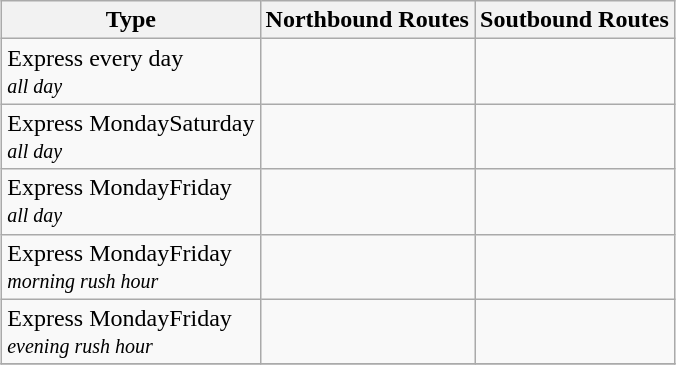<table class="wikitable" style="margin:1em auto;" >
<tr>
<th>Type</th>
<th>Northbound Routes</th>
<th>Soutbound Routes</th>
</tr>
<tr>
<td>Express every day<br><em><small>all day</small></em></td>
<td></td>
<td></td>
</tr>
<tr>
<td>Express MondaySaturday<br><em><small>all day</small></em></td>
<td></td>
<td></td>
</tr>
<tr>
<td>Express MondayFriday<br><em><small>all day</small></em></td>
<td></td>
<td></td>
</tr>
<tr>
<td>Express MondayFriday<br><em><small>morning rush hour</small></em></td>
<td></td>
<td></td>
</tr>
<tr>
<td>Express MondayFriday<br><em><small>evening rush hour</small></em></td>
<td></td>
<td></td>
</tr>
<tr>
</tr>
</table>
